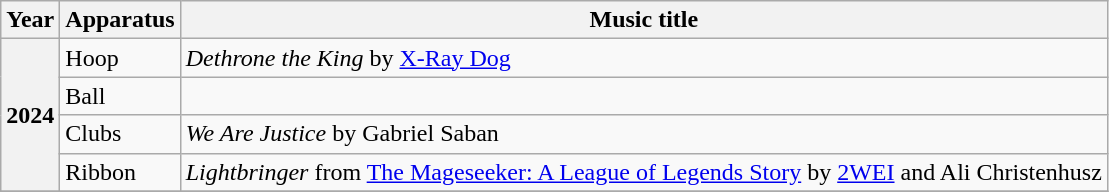<table class="wikitable plainrowheaders">
<tr>
<th scope=col>Year</th>
<th scope=col>Apparatus</th>
<th scope=col>Music title</th>
</tr>
<tr>
<th scope=row rowspan=4>2024</th>
<td>Hoop</td>
<td><em>Dethrone the King</em> by <a href='#'>X-Ray Dog</a></td>
</tr>
<tr>
<td>Ball</td>
<td></td>
</tr>
<tr>
<td>Clubs</td>
<td><em>We Are Justice</em> by Gabriel Saban</td>
</tr>
<tr>
<td>Ribbon</td>
<td><em>Lightbringer</em> from <a href='#'>The Mageseeker: A League of Legends Story</a> by <a href='#'>2WEI</a> and Ali Christenhusz</td>
</tr>
<tr>
</tr>
</table>
